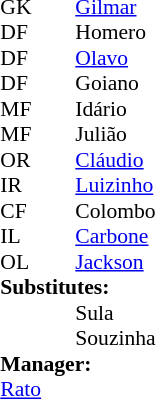<table cellspacing="0" cellpadding="0" style="font-size:90%; margin:0.2em auto;">
<tr>
<th width="25"></th>
<th width="25"></th>
</tr>
<tr>
<td>GK</td>
<td><strong> </strong></td>
<td> <a href='#'>Gilmar</a></td>
</tr>
<tr>
<td>DF</td>
<td><strong> </strong></td>
<td> Homero</td>
</tr>
<tr>
<td>DF</td>
<td><strong> </strong></td>
<td> <a href='#'>Olavo</a></td>
</tr>
<tr>
<td>DF</td>
<td><strong> </strong></td>
<td> Goiano</td>
</tr>
<tr>
<td>MF</td>
<td><strong> </strong></td>
<td> Idário</td>
<td></td>
<td></td>
</tr>
<tr>
<td>MF</td>
<td><strong> </strong></td>
<td> Julião</td>
</tr>
<tr>
<td>OR</td>
<td><strong> </strong></td>
<td> <a href='#'>Cláudio</a></td>
</tr>
<tr>
<td>IR</td>
<td><strong> </strong></td>
<td> <a href='#'>Luizinho</a></td>
<td></td>
<td></td>
</tr>
<tr>
<td>CF</td>
<td><strong> </strong></td>
<td> Colombo</td>
</tr>
<tr>
<td>IL</td>
<td><strong> </strong></td>
<td> <a href='#'>Carbone</a></td>
</tr>
<tr>
<td>OL</td>
<td><strong> </strong></td>
<td> <a href='#'>Jackson</a></td>
</tr>
<tr>
<td colspan=3><strong>Substitutes:</strong></td>
</tr>
<tr>
<td></td>
<td><strong> </strong></td>
<td> Sula</td>
<td></td>
<td></td>
</tr>
<tr>
<td></td>
<td><strong> </strong></td>
<td> Souzinha</td>
<td></td>
<td></td>
</tr>
<tr>
<td colspan=3><strong>Manager:</strong></td>
</tr>
<tr>
<td colspan=4> <a href='#'>Rato</a></td>
</tr>
</table>
